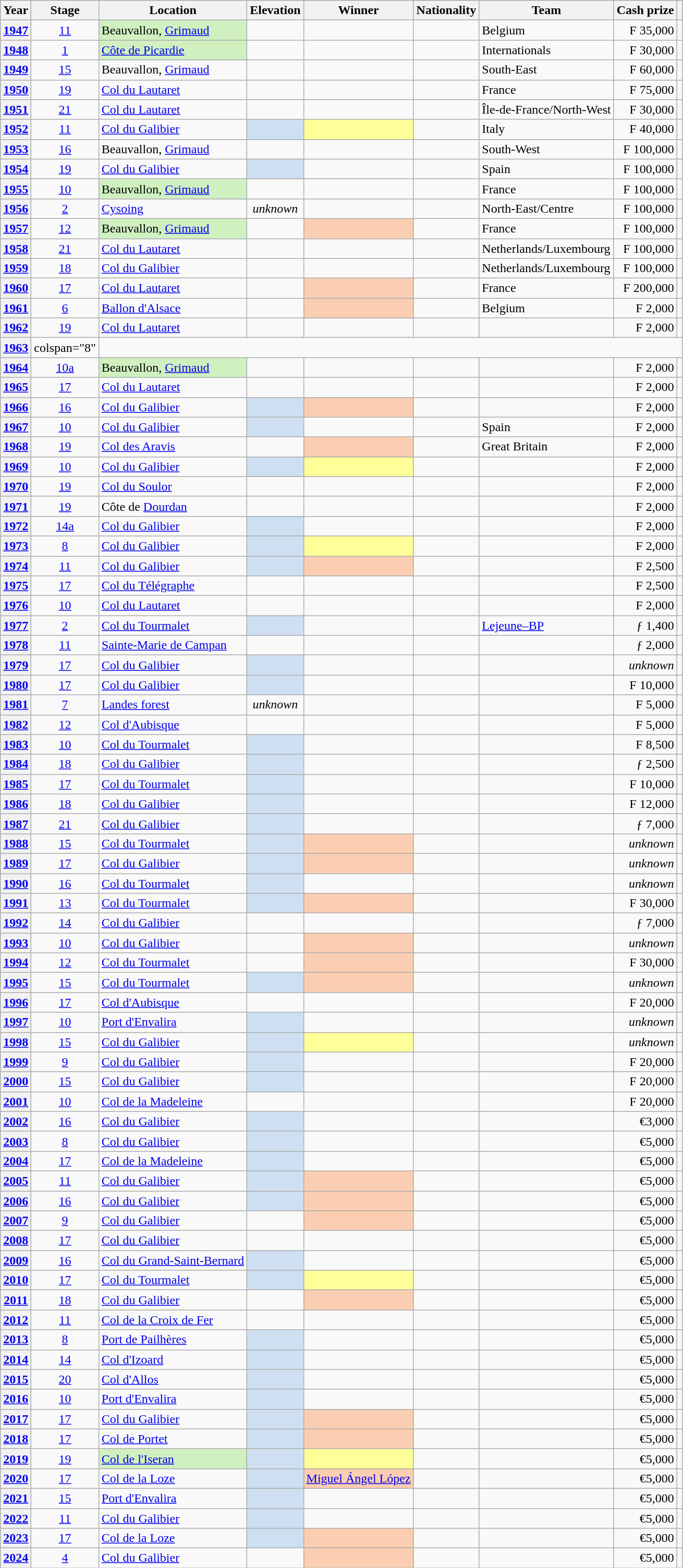<table class="wikitable sortable">
<tr>
<th scope="col" data-sort-type="number">Year</th>
<th scope="col" data-sort-type="number">Stage</th>
<th scope="col" data-sort-type="text">Location</th>
<th scope="col" data-sort-type="number">Elevation</th>
<th scope="col" data-sort-type="text">Winner</th>
<th scope="col" data-sort-type="text">Nationality</th>
<th scope="col" data-sort-type="text">Team</th>
<th scope="col" data-sort-type="number">Cash prize</th>
<th scope="col" class="unsortable"></th>
</tr>
<tr>
<th scope="row" style="text-align:center;"><a href='#'>1947</a></th>
<td style="text-align:center;"><a href='#'>11</a></td>
<td style="background:#D0F0C0;">Beauvallon, <a href='#'>Grimaud</a> </td>
<td style="text-align:center;"></td>
<td></td>
<td></td>
<td>Belgium</td>
<td style="text-align:right;" data-sort-value="35000">F 35,000</td>
<td style="text-align:center;"></td>
</tr>
<tr>
<th scope="row" style="text-align:center;"><a href='#'>1948</a></th>
<td style="text-align:center;"><a href='#'>1</a></td>
<td style="background:#D0F0C0;"><a href='#'>Côte de Picardie</a> </td>
<td style="text-align:center;"></td>
<td></td>
<td></td>
<td>Internationals</td>
<td style="text-align:right;" data-sort-value="30000">F 30,000</td>
<td style="text-align:center;"></td>
</tr>
<tr>
<th scope="row" style="text-align:center;"><a href='#'>1949</a></th>
<td style="text-align:center;"><a href='#'>15</a></td>
<td>Beauvallon, <a href='#'>Grimaud</a></td>
<td style="text-align:center;"></td>
<td></td>
<td></td>
<td>South-East</td>
<td style="text-align:right;" data-sort-value="60000">F 60,000</td>
<td style="text-align:center;"></td>
</tr>
<tr>
<th scope="row" style="text-align:center;"><a href='#'>1950</a></th>
<td style="text-align:center;"><a href='#'>19</a></td>
<td><a href='#'>Col du Lautaret</a></td>
<td style="text-align:center;"></td>
<td></td>
<td></td>
<td>France</td>
<td style="text-align:right;" data-sort-value="75000">F 75,000</td>
<td style="text-align:center;"></td>
</tr>
<tr>
<th scope="row" style="text-align:center;"><a href='#'>1951</a></th>
<td style="text-align:center;"><a href='#'>21</a></td>
<td><a href='#'>Col du Lautaret</a></td>
<td style="text-align:center;"></td>
<td></td>
<td></td>
<td>Île-de-France/North-West</td>
<td style="text-align:right;" data-sort-value="30000">F 30,000</td>
<td style="text-align:center;"></td>
</tr>
<tr>
<th scope="row" style="text-align:center;"><a href='#'>1952</a></th>
<td style="text-align:center;"><a href='#'>11</a></td>
<td><a href='#'>Col du Galibier</a></td>
<td style="text-align:center; background:#CEDFF2;"> </td>
<td style="background:#FFFF99;"> </td>
<td></td>
<td>Italy</td>
<td style="text-align:right;" data-sort-value="40000">F 40,000</td>
<td style="text-align:center;"></td>
</tr>
<tr>
<th scope="row" style="text-align:center;"><a href='#'>1953</a></th>
<td style="text-align:center;"><a href='#'>16</a></td>
<td>Beauvallon, <a href='#'>Grimaud</a></td>
<td style="text-align:center;"></td>
<td></td>
<td></td>
<td>South-West</td>
<td style="text-align:right;" data-sort-value="100000">F 100,000</td>
<td style="text-align:center;"></td>
</tr>
<tr>
<th scope="row" style="text-align:center;"><a href='#'>1954</a></th>
<td style="text-align:center;"><a href='#'>19</a></td>
<td><a href='#'>Col du Galibier</a></td>
<td style="text-align:center; background:#CEDFF2;"> </td>
<td></td>
<td></td>
<td>Spain</td>
<td style="text-align:right;" data-sort-value="100000">F 100,000</td>
<td style="text-align:center;"></td>
</tr>
<tr>
<th scope="row" style="text-align:center;"><a href='#'>1955</a></th>
<td style="text-align:center;"><a href='#'>10</a></td>
<td style="background:#D0F0C0;">Beauvallon, <a href='#'>Grimaud</a> </td>
<td style="text-align:center;"></td>
<td data-sort-value="Darrigade, André"></td>
<td></td>
<td>France</td>
<td style="text-align:right;" data-sort-value="100000">F 100,000</td>
<td style="text-align:center;"></td>
</tr>
<tr>
<th scope="row" style="text-align:center;"><a href='#'>1956</a></th>
<td style="text-align:center;"><a href='#'>2</a></td>
<td><a href='#'>Cysoing</a></td>
<td style="text-align:center;" data-sort-value="0"><em>unknown</em></td>
<td></td>
<td></td>
<td>North-East/Centre</td>
<td style="text-align:right;" data-sort-value="100000">F 100,000</td>
<td style="text-align:center;"></td>
</tr>
<tr>
<th scope="row" style="text-align:center;"><a href='#'>1957</a></th>
<td style="text-align:center;"><a href='#'>12</a></td>
<td style="background:#D0F0C0;">Beauvallon, <a href='#'>Grimaud</a> </td>
<td style="text-align:center;"></td>
<td style="background:#FBCEB1;"> </td>
<td></td>
<td>France</td>
<td style="text-align:right;" data-sort-value="100000">F 100,000</td>
<td style="text-align:center;"></td>
</tr>
<tr>
<th scope="row" style="text-align:center;"><a href='#'>1958</a></th>
<td style="text-align:center;"><a href='#'>21</a></td>
<td><a href='#'>Col du Lautaret</a></td>
<td style="text-align:center;"></td>
<td></td>
<td></td>
<td>Netherlands/Luxembourg</td>
<td style="text-align:right;" data-sort-value="100000">F 100,000</td>
<td style="text-align:center;"></td>
</tr>
<tr>
<th scope="row" style="text-align:center;"><a href='#'>1959</a></th>
<td style="text-align:center;"><a href='#'>18</a></td>
<td><a href='#'>Col du Galibier</a></td>
<td style="text-align:center;"></td>
<td></td>
<td></td>
<td>Netherlands/Luxembourg</td>
<td style="text-align:right;" data-sort-value="100000">F 100,000</td>
<td style="text-align:center;"></td>
</tr>
<tr>
<th scope="row" style="text-align:center;"><a href='#'>1960</a></th>
<td style="text-align:center;"><a href='#'>17</a></td>
<td><a href='#'>Col du Lautaret</a></td>
<td style="text-align:center;"></td>
<td style="background:#FBCEB1;"> </td>
<td></td>
<td>France</td>
<td style="text-align:right;" data-sort-value="200000">F 200,000</td>
<td style="text-align:center;"></td>
</tr>
<tr>
<th scope="row" style="text-align:center;"><a href='#'>1961</a></th>
<td style="text-align:center;"><a href='#'>6</a></td>
<td><a href='#'>Ballon d'Alsace</a></td>
<td style="text-align:center;"></td>
<td style="background:#FBCEB1;"> </td>
<td></td>
<td>Belgium</td>
<td style="text-align:right;" data-sort-value="2000">F 2,000</td>
<td style="text-align:center;"></td>
</tr>
<tr>
<th scope="row" style="text-align:center;"><a href='#'>1962</a></th>
<td style="text-align:center;"><a href='#'>19</a></td>
<td><a href='#'>Col du Lautaret</a></td>
<td style="text-align:center;"></td>
<td></td>
<td></td>
<td></td>
<td style="text-align:right;" data-sort-value="2000">F 2,000</td>
<td style="text-align:center;"></td>
</tr>
<tr>
<th scope="row" style="text-align:center;"><a href='#'>1963</a></th>
<td>colspan="8" </td>
</tr>
<tr>
<th scope="row" style="text-align:center;"><a href='#'>1964</a></th>
<td style="text-align:center;"><a href='#'>10a</a></td>
<td style="background:#D0F0C0;">Beauvallon, <a href='#'>Grimaud</a> </td>
<td style="text-align:center;"></td>
<td data-sort-value="Darrigade, André"> </td>
<td></td>
<td></td>
<td style="text-align:right;" data-sort-value="2000">F 2,000</td>
<td style="text-align:center;"></td>
</tr>
<tr>
<th scope="row" style="text-align:center;"><a href='#'>1965</a></th>
<td style="text-align:center;"><a href='#'>17</a></td>
<td><a href='#'>Col du Lautaret</a></td>
<td style="text-align:center;"></td>
<td></td>
<td></td>
<td></td>
<td style="text-align:right;" data-sort-value="2000">F 2,000</td>
<td style="text-align:center;"></td>
</tr>
<tr>
<th scope="row" style="text-align:center;"><a href='#'>1966</a></th>
<td style="text-align:center;"><a href='#'>16</a></td>
<td><a href='#'>Col du Galibier</a></td>
<td style="text-align:center; background:#CEDFF2;"> </td>
<td style="background:#FBCEB1;" data-sort-value="Jiménez, Julio"> </td>
<td></td>
<td></td>
<td style="text-align:right;" data-sort-value="2000">F 2,000</td>
<td style="text-align:center;"></td>
</tr>
<tr>
<th scope="row" style="text-align:center;"><a href='#'>1967</a></th>
<td style="text-align:center;"><a href='#'>10</a></td>
<td><a href='#'>Col du Galibier</a></td>
<td style="text-align:center; background:#CEDFF2;"> </td>
<td data-sort-value="Jiménez, Julio"> </td>
<td></td>
<td>Spain</td>
<td style="text-align:right;" data-sort-value="2000">F 2,000</td>
<td style="text-align:center;"></td>
</tr>
<tr>
<th scope="row" style="text-align:center;"><a href='#'>1968</a></th>
<td style="text-align:center;"><a href='#'>19</a></td>
<td><a href='#'>Col des Aravis</a></td>
<td style="text-align:center;"></td>
<td style="background:#FBCEB1;"> </td>
<td></td>
<td>Great Britain</td>
<td style="text-align:right;" data-sort-value="2000">F 2,000</td>
<td style="text-align:center;"></td>
</tr>
<tr>
<th scope="row" style="text-align:center;"><a href='#'>1969</a></th>
<td style="text-align:center;"><a href='#'>10</a></td>
<td><a href='#'>Col du Galibier</a></td>
<td style="text-align:center; background:#CEDFF2;"> </td>
<td style="background:#FFFF99;"> </td>
<td></td>
<td></td>
<td style="text-align:right;" data-sort-value="2000">F 2,000</td>
<td style="text-align:center;"></td>
</tr>
<tr>
<th scope="row" style="text-align:center;"><a href='#'>1970</a></th>
<td style="text-align:center;"><a href='#'>19</a></td>
<td><a href='#'>Col du Soulor</a></td>
<td style="text-align:center;"></td>
<td></td>
<td></td>
<td></td>
<td style="text-align:right;" data-sort-value="2000">F 2,000</td>
<td style="text-align:center;"></td>
</tr>
<tr>
<th scope="row" style="text-align:center;"><a href='#'>1971</a></th>
<td style="text-align:center;"><a href='#'>19</a></td>
<td>Côte de <a href='#'>Dourdan</a></td>
<td style="text-align:center;"></td>
<td></td>
<td></td>
<td></td>
<td style="text-align:right;" data-sort-value="2000">F 2,000</td>
<td style="text-align:center;"></td>
</tr>
<tr>
<th scope="row" style="text-align:center;"><a href='#'>1972</a></th>
<td style="text-align:center;"><a href='#'>14a</a></td>
<td><a href='#'>Col du Galibier</a></td>
<td style="text-align:center; background:#CEDFF2;"> </td>
<td></td>
<td></td>
<td></td>
<td style="text-align:right;" data-sort-value="2000">F 2,000</td>
<td style="text-align:center;"></td>
</tr>
<tr>
<th scope="row" style="text-align:center;"><a href='#'>1973</a></th>
<td style="text-align:center;"><a href='#'>8</a></td>
<td><a href='#'>Col du Galibier</a></td>
<td style="text-align:center; background:#CEDFF2;"> </td>
<td style="background:#FFFF99;"> </td>
<td></td>
<td></td>
<td style="text-align:right;" data-sort-value="2000">F 2,000</td>
<td style="text-align:center;"></td>
</tr>
<tr>
<th scope="row" style="text-align:center;"><a href='#'>1974</a></th>
<td style="text-align:center;"><a href='#'>11</a></td>
<td><a href='#'>Col du Galibier</a></td>
<td style="text-align:center; background:#CEDFF2;"> </td>
<td style="background:#FBCEB1;"> </td>
<td></td>
<td></td>
<td style="text-align:right;" data-sort-value="2500">F 2,500</td>
<td style="text-align:center;"></td>
</tr>
<tr>
<th scope="row" style="text-align:center;"><a href='#'>1975</a></th>
<td style="text-align:center;"><a href='#'>17</a></td>
<td><a href='#'>Col du Télégraphe</a></td>
<td style="text-align:center;"></td>
<td></td>
<td></td>
<td></td>
<td style="text-align:right;" data-sort-value="2500">F 2,500</td>
<td style="text-align:center;"></td>
</tr>
<tr>
<th scope="row" style="text-align:center;"><a href='#'>1976</a></th>
<td style="text-align:center;"><a href='#'>10</a></td>
<td><a href='#'>Col du Lautaret</a></td>
<td style="text-align:center;"></td>
<td></td>
<td></td>
<td></td>
<td style="text-align:right;" data-sort-value="0">F 2,000</td>
<td style="text-align:center;"></td>
</tr>
<tr>
<th scope="row" style="text-align:center;"><a href='#'>1977</a></th>
<td style="text-align:center;"><a href='#'>2</a></td>
<td><a href='#'>Col du Tourmalet</a></td>
<td style="text-align:center; background:#CEDFF2;"> </td>
<td data-sort-value="Impe, Lucien"></td>
<td></td>
<td><a href='#'>Lejeune–BP</a></td>
<td style="text-align:right;" data-sort-value="1400">ƒ 1,400</td>
<td style="text-align:center;"></td>
</tr>
<tr>
<th scope="row" style="text-align:center;"><a href='#'>1978</a></th>
<td style="text-align:center;"><a href='#'>11</a></td>
<td><a href='#'>Sainte-Marie de Campan</a></td>
<td style="text-align:center;"></td>
<td></td>
<td></td>
<td></td>
<td style="text-align:right;" data-sort-value="2000">ƒ 2,000</td>
<td style="text-align:center;"></td>
</tr>
<tr>
<th scope="row" style="text-align:center;"><a href='#'>1979</a></th>
<td style="text-align:center;"><a href='#'>17</a></td>
<td><a href='#'>Col du Galibier</a></td>
<td style="text-align:center; background:#CEDFF2;"> </td>
<td data-sort-value="Impe, Lucien"> </td>
<td></td>
<td></td>
<td style="text-align:right;" data-sort-value="0"><em>unknown</em></td>
<td style="text-align:center;"></td>
</tr>
<tr>
<th scope="row" style="text-align:center;"><a href='#'>1980</a></th>
<td style="text-align:center;"><a href='#'>17</a></td>
<td><a href='#'>Col du Galibier</a></td>
<td style="text-align:center; background:#CEDFF2;"> </td>
<td></td>
<td></td>
<td></td>
<td style="text-align:right;" data-sort-value="10000">F 10,000</td>
<td style="text-align:center;"></td>
</tr>
<tr>
<th scope="row" style="text-align:center;"><a href='#'>1981</a></th>
<td style="text-align:center;"><a href='#'>7</a></td>
<td><a href='#'>Landes forest</a></td>
<td style="text-align:center;" data-sort-value="0"><em>unknown</em></td>
<td></td>
<td></td>
<td></td>
<td style="text-align:right;" data-sort-value="5000">F 5,000</td>
<td style="text-align:center;"></td>
</tr>
<tr>
<th scope="row" style="text-align:center;"><a href='#'>1982</a></th>
<td style="text-align:center;"><a href='#'>12</a></td>
<td><a href='#'>Col d'Aubisque</a></td>
<td style="text-align:center;"></td>
<td></td>
<td></td>
<td></td>
<td style="text-align:right;" data-sort-value="5000">F 5,000</td>
<td style="text-align:center;"></td>
</tr>
<tr>
<th scope="row" style="text-align:center;"><a href='#'>1983</a></th>
<td style="text-align:center;"><a href='#'>10</a></td>
<td><a href='#'>Col du Tourmalet</a></td>
<td style="text-align:center; background:#CEDFF2;"> </td>
<td></td>
<td></td>
<td></td>
<td style="text-align:right;" data-sort-value="8500">F 8,500</td>
<td style="text-align:center;"></td>
</tr>
<tr>
<th scope="row" style="text-align:center;"><a href='#'>1984</a></th>
<td style="text-align:center;"><a href='#'>18</a></td>
<td><a href='#'>Col du Galibier</a></td>
<td style="text-align:center; background:#CEDFF2;"> </td>
<td></td>
<td></td>
<td></td>
<td style="text-align:right;" data-sort-value="2500">ƒ 2,500</td>
<td style="text-align:center;"></td>
</tr>
<tr>
<th scope="row" style="text-align:center;"><a href='#'>1985</a></th>
<td style="text-align:center;"><a href='#'>17</a></td>
<td><a href='#'>Col du Tourmalet</a></td>
<td style="text-align:center; background:#CEDFF2;"> </td>
<td></td>
<td></td>
<td></td>
<td style="text-align:right;" data-sort-value="10000">F 10,000</td>
<td style="text-align:center;"></td>
</tr>
<tr>
<th scope="row" style="text-align:center;"><a href='#'>1986</a></th>
<td style="text-align:center;"><a href='#'>18</a></td>
<td><a href='#'>Col du Galibier</a></td>
<td style="text-align:center; background:#CEDFF2;"> </td>
<td></td>
<td></td>
<td></td>
<td style="text-align:right;" data-sort-value="12000">F 12,000</td>
<td style="text-align:center;"></td>
</tr>
<tr>
<th scope="row" style="text-align:center;"><a href='#'>1987</a></th>
<td style="text-align:center;"><a href='#'>21</a></td>
<td><a href='#'>Col du Galibier</a></td>
<td style="text-align:center; background:#CEDFF2;"> </td>
<td></td>
<td></td>
<td></td>
<td style="text-align:right;" data-sort-value="7000">ƒ 7,000</td>
<td style="text-align:center;"></td>
</tr>
<tr>
<th scope="row" style="text-align:center;"><a href='#'>1988</a></th>
<td style="text-align:center;"><a href='#'>15</a></td>
<td><a href='#'>Col du Tourmalet</a></td>
<td style="text-align:center; background:#CEDFF2;"> </td>
<td style="background:#FBCEB1;"> </td>
<td></td>
<td></td>
<td style="text-align:right;" data-sort-value="0"><em>unknown</em></td>
<td style="text-align:center;"></td>
</tr>
<tr>
<th scope="row" style="text-align:center;"><a href='#'>1989</a></th>
<td style="text-align:center;"><a href='#'>17</a></td>
<td><a href='#'>Col du Galibier</a></td>
<td style="text-align:center; background:#CEDFF2;"> </td>
<td style="background:#FBCEB1;"> </td>
<td></td>
<td></td>
<td style="text-align:right;" data-sort-value="0"><em>unknown</em></td>
<td style="text-align:center;"></td>
</tr>
<tr>
<th scope="row" style="text-align:center;"><a href='#'>1990</a></th>
<td style="text-align:center;"><a href='#'>16</a></td>
<td><a href='#'>Col du Tourmalet</a></td>
<td style="text-align:center; background:#CEDFF2;"> </td>
<td></td>
<td></td>
<td></td>
<td style="text-align:right;" data-sort-value="0"><em>unknown</em></td>
<td style="text-align:center;"></td>
</tr>
<tr>
<th scope="row" style="text-align:center;"><a href='#'>1991</a></th>
<td style="text-align:center;"><a href='#'>13</a></td>
<td><a href='#'>Col du Tourmalet</a></td>
<td style="text-align:center; background:#CEDFF2;"> </td>
<td style="background:#FBCEB1;"> </td>
<td></td>
<td></td>
<td style="text-align:right;" data-sort-value="30000">F 30,000</td>
<td style="text-align:center;"></td>
</tr>
<tr>
<th scope="row" style="text-align:center;"><a href='#'>1992</a></th>
<td style="text-align:center;"><a href='#'>14</a></td>
<td><a href='#'>Col du Galibier</a></td>
<td style="text-align:center;"></td>
<td></td>
<td></td>
<td></td>
<td style="text-align:right;" data-sort-value="7000">ƒ 7,000</td>
<td style="text-align:center;"></td>
</tr>
<tr>
<th scope="row" style="text-align:center;"><a href='#'>1993</a></th>
<td style="text-align:center;"><a href='#'>10</a></td>
<td><a href='#'>Col du Galibier</a></td>
<td style="text-align:center;"></td>
<td style="background:#FBCEB1;"> </td>
<td></td>
<td></td>
<td style="text-align:right;" data-sort-value="0"><em>unknown</em></td>
<td style="text-align:center;"></td>
</tr>
<tr>
<th scope="row" style="text-align:center;"><a href='#'>1994</a></th>
<td style="text-align:center;"><a href='#'>12</a></td>
<td><a href='#'>Col du Tourmalet</a></td>
<td style="text-align:center;"></td>
<td style="background:#FBCEB1;" data-sort-value="Virenque, Richard"> </td>
<td></td>
<td></td>
<td style="text-align:right;" data-sort-value="30000">F 30,000</td>
<td style="text-align:center;"></td>
</tr>
<tr>
<th scope="row" style="text-align:center;"><a href='#'>1995</a></th>
<td style="text-align:center;"><a href='#'>15</a></td>
<td><a href='#'>Col du Tourmalet</a></td>
<td style="text-align:center; background:#CEDFF2;"> </td>
<td style="background:#FBCEB1;" data-sort-value="Virenque, Richard"> </td>
<td></td>
<td></td>
<td style="text-align:right;" data-sort-value="0"><em>unknown</em></td>
<td style="text-align:center;"></td>
</tr>
<tr>
<th scope="row" style="text-align:center;"><a href='#'>1996</a></th>
<td style="text-align:center;"><a href='#'>17</a></td>
<td><a href='#'>Col d'Aubisque</a></td>
<td style="text-align:center;"></td>
<td></td>
<td></td>
<td></td>
<td style="text-align:right;" data-sort-value="20000">F 20,000</td>
<td style="text-align:center;"></td>
</tr>
<tr>
<th scope="row" style="text-align:center;"><a href='#'>1997</a></th>
<td style="text-align:center;"><a href='#'>10</a></td>
<td><a href='#'>Port d'Envalira</a></td>
<td style="text-align:center; background:#CEDFF2;"> </td>
<td data-sort-value="Virenque, Richard"> </td>
<td></td>
<td></td>
<td style="text-align:right;" data-sort-value="0"><em>unknown</em></td>
<td style="text-align:center;"></td>
</tr>
<tr>
<th scope="row" style="text-align:center;"><a href='#'>1998</a></th>
<td style="text-align:center;"><a href='#'>15</a></td>
<td><a href='#'>Col du Galibier</a></td>
<td style="text-align:center; background:#CEDFF2;"> </td>
<td style="background:#FFFF99;"> </td>
<td></td>
<td></td>
<td style="text-align:right;" data-sort-value="0"><em>unknown</em></td>
<td style="text-align:center;"></td>
</tr>
<tr>
<th scope="row" style="text-align:center;"><a href='#'>1999</a></th>
<td style="text-align:center;"><a href='#'>9</a></td>
<td><a href='#'>Col du Galibier</a></td>
<td style="text-align:center; background:#CEDFF2;"> </td>
<td></td>
<td></td>
<td></td>
<td style="text-align:right;" data-sort-value="20000">F 20,000</td>
<td style="text-align:center;"></td>
</tr>
<tr>
<th scope="row" style="text-align:center;"><a href='#'>2000</a></th>
<td style="text-align:center;"><a href='#'>15</a></td>
<td><a href='#'>Col du Galibier</a></td>
<td style="text-align:center; background:#CEDFF2;"> </td>
<td></td>
<td></td>
<td></td>
<td style="text-align:right;" data-sort-value="20000">F 20,000</td>
<td style="text-align:center;"></td>
</tr>
<tr>
<th scope="row" style="text-align:center;"><a href='#'>2001</a></th>
<td style="text-align:center;"><a href='#'>10</a></td>
<td><a href='#'>Col de la Madeleine</a></td>
<td style="text-align:center;"></td>
<td></td>
<td></td>
<td></td>
<td style="text-align:right;" data-sort-value="20000">F 20,000</td>
<td style="text-align:center;"></td>
</tr>
<tr>
<th scope="row" style="text-align:center;"><a href='#'>2002</a></th>
<td style="text-align:center;"><a href='#'>16</a></td>
<td><a href='#'>Col du Galibier</a></td>
<td style="text-align:center; background:#CEDFF2;"> </td>
<td></td>
<td></td>
<td></td>
<td style="text-align:right;" data-sort-value="3000">€3,000</td>
<td style="text-align:center;"></td>
</tr>
<tr>
<th scope="row" style="text-align:center;"><a href='#'>2003</a></th>
<td style="text-align:center;"><a href='#'>8</a></td>
<td><a href='#'>Col du Galibier</a></td>
<td style="text-align:center; background:#CEDFF2;"> </td>
<td></td>
<td></td>
<td></td>
<td style="text-align:right;" data-sort-value="5000">€5,000</td>
<td style="text-align:center;"></td>
</tr>
<tr>
<th scope="row" style="text-align:center;"><a href='#'>2004</a></th>
<td style="text-align:center;"><a href='#'>17</a></td>
<td><a href='#'>Col de la Madeleine</a></td>
<td style="text-align:center; background:#CEDFF2;"> </td>
<td></td>
<td></td>
<td></td>
<td style="text-align:right;" data-sort-value="5000">€5,000</td>
<td style="text-align:center;"></td>
</tr>
<tr>
<th scope="row" style="text-align:center;"><a href='#'>2005</a></th>
<td style="text-align:center;"><a href='#'>11</a></td>
<td><a href='#'>Col du Galibier</a></td>
<td style="text-align:center; background:#CEDFF2;"> </td>
<td style="background:#FBCEB1;"> </td>
<td></td>
<td></td>
<td style="text-align:right;" data-sort-value="5000">€5,000</td>
<td style="text-align:center;"></td>
</tr>
<tr>
<th scope="row" style="text-align:center;"><a href='#'>2006</a></th>
<td style="text-align:center;"><a href='#'>16</a></td>
<td><a href='#'>Col du Galibier</a></td>
<td style="text-align:center; background:#CEDFF2;"> </td>
<td style="background:#FBCEB1;"> </td>
<td></td>
<td></td>
<td style="text-align:right;" data-sort-value="5000">€5,000</td>
<td style="text-align:center;"></td>
</tr>
<tr>
<th scope="row" style="text-align:center;"><a href='#'>2007</a></th>
<td style="text-align:center;"><a href='#'>9</a></td>
<td><a href='#'>Col du Galibier</a></td>
<td style="text-align:center;"></td>
<td style="background:#FBCEB1;"> </td>
<td></td>
<td></td>
<td style="text-align:right;" data-sort-value="5000">€5,000</td>
<td style="text-align:center;"></td>
</tr>
<tr>
<th scope="row" style="text-align:center;"><a href='#'>2008</a></th>
<td style="text-align:center;"><a href='#'>17</a></td>
<td><a href='#'>Col du Galibier</a></td>
<td style="text-align:center;"></td>
<td><s></s></td>
<td></td>
<td></td>
<td style="text-align:right;" data-sort-value="5000">€5,000</td>
<td style="text-align:center;"></td>
</tr>
<tr>
<th scope="row" style="text-align:center;"><a href='#'>2009</a></th>
<td style="text-align:center;"><a href='#'>16</a></td>
<td><a href='#'>Col du Grand-Saint-Bernard</a></td>
<td style="text-align:center; background:#CEDFF2;"> </td>
<td><s></s></td>
<td></td>
<td></td>
<td style="text-align:right;" data-sort-value="5000">€5,000</td>
<td style="text-align:center;"></td>
</tr>
<tr>
<th scope="row" style="text-align:center;"><a href='#'>2010</a></th>
<td style="text-align:center;"><a href='#'>17</a></td>
<td><a href='#'>Col du Tourmalet</a></td>
<td style="text-align:center; background:#CEDFF2;"> </td>
<td style="background:#FFFF99;" data-sort-value="Schleck, Andy"> </td>
<td></td>
<td></td>
<td style="text-align:right;" data-sort-value="5000">€5,000</td>
<td style="text-align:center;"></td>
</tr>
<tr>
<th scope="row" style="text-align:center;"><a href='#'>2011</a></th>
<td style="text-align:center;"><a href='#'>18</a></td>
<td><a href='#'>Col du Galibier</a></td>
<td style="text-align:center;"></td>
<td style="background:#FBCEB1;"> </td>
<td></td>
<td></td>
<td style="text-align:right;" data-sort-value="5000">€5,000</td>
<td style="text-align:center;"></td>
</tr>
<tr>
<th scope="row" style="text-align:center;"><a href='#'>2012</a></th>
<td style="text-align:center;"><a href='#'>11</a></td>
<td><a href='#'>Col de la Croix de Fer</a></td>
<td style="text-align:center;"></td>
<td></td>
<td></td>
<td></td>
<td style="text-align:right;" data-sort-value="5000">€5,000</td>
<td style="text-align:center;"></td>
</tr>
<tr>
<th scope="row" style="text-align:center;"><a href='#'>2013</a></th>
<td style="text-align:center;"><a href='#'>8</a></td>
<td><a href='#'>Port de Pailhères</a></td>
<td style="text-align:center; background:#CEDFF2;"> </td>
<td data-sort-value="Quintana, Nairo"></td>
<td></td>
<td></td>
<td style="text-align:right;" data-sort-value="5000">€5,000</td>
<td style="text-align:center;"></td>
</tr>
<tr>
<th scope="row" style="text-align:center;"><a href='#'>2014</a></th>
<td style="text-align:center;"><a href='#'>14</a></td>
<td><a href='#'>Col d'Izoard</a></td>
<td style="text-align:center; background:#CEDFF2;"> </td>
<td></td>
<td></td>
<td></td>
<td style="text-align:right;" data-sort-value="5000">€5,000</td>
<td style="text-align:center;"></td>
</tr>
<tr>
<th scope="row" style="text-align:center;"><a href='#'>2015</a></th>
<td style="text-align:center;"><a href='#'>20</a></td>
<td><a href='#'>Col d'Allos</a></td>
<td style="text-align:center; background:#CEDFF2;"> </td>
<td></td>
<td></td>
<td></td>
<td style="text-align:right;" data-sort-value="5000">€5,000</td>
<td style="text-align:center;"></td>
</tr>
<tr>
<th scope="row" style="text-align:center;"><a href='#'>2016</a></th>
<td style="text-align:center;"><a href='#'>10</a></td>
<td><a href='#'>Port d'Envalira</a></td>
<td style="text-align:center; background:#CEDFF2;"> </td>
<td></td>
<td></td>
<td></td>
<td style="text-align:right;" data-sort-value="5000">€5,000</td>
<td style="text-align:center;"></td>
</tr>
<tr>
<th scope="row" style="text-align:center;"><a href='#'>2017</a></th>
<td style="text-align:center;"><a href='#'>17</a></td>
<td><a href='#'>Col du Galibier</a></td>
<td style="text-align:center; background:#CEDFF2;"> </td>
<td style="background:#FBCEB1;"> </td>
<td></td>
<td></td>
<td style="text-align:right;" data-sort-value="5000">€5,000</td>
<td style="text-align:center;"></td>
</tr>
<tr>
<th scope="row" style="text-align:center;"><a href='#'>2018</a></th>
<td style="text-align:center;"><a href='#'>17</a></td>
<td><a href='#'>Col de Portet</a></td>
<td style="text-align:center; background:#CEDFF2;"> </td>
<td style="background:#FBCEB1;" data-sort-value="Quintana, Nairo"> </td>
<td></td>
<td></td>
<td style="text-align:right;" data-sort-value="5000">€5,000</td>
<td style="text-align:center;"></td>
</tr>
<tr>
<th scope="row" style="text-align:center;"><a href='#'>2019</a></th>
<td style="text-align:center;"><a href='#'>19</a></td>
<td style="background:#D0F0C0;"><a href='#'>Col de l'Iseran</a> </td>
<td style="text-align:center; background:#CEDFF2;"> </td>
<td style="background:#FFFF99;"> </td>
<td></td>
<td></td>
<td style="text-align:right;" data-sort-value="5000">€5,000</td>
<td style="text-align:center;"></td>
</tr>
<tr>
<th scope="row" style="text-align:center;"><a href='#'>2020</a></th>
<td style="text-align:center;"><a href='#'>17</a></td>
<td><a href='#'>Col de la Loze</a></td>
<td style="text-align:center; background:#CEDFF2;"> </td>
<td style="background:#FBCEB1;"><a href='#'>Miguel Ángel López</a> </td>
<td></td>
<td></td>
<td style="text-align:right;" data-sort-value="5000">€5,000</td>
<td style="text-align:center;"></td>
</tr>
<tr>
<th scope="row" style="text-align:center;"><a href='#'>2021</a></th>
<td style="text-align:center;"><a href='#'>15</a></td>
<td><a href='#'>Port d'Envalira</a></td>
<td style="text-align:center; background:#CEDFF2;"> </td>
<td> </td>
<td></td>
<td></td>
<td style="text-align:right;" >€5,000</td>
<td style="text-align:center;"></td>
</tr>
<tr>
<th scope="row" style="text-align:center;"><a href='#'>2022</a></th>
<td style="text-align:center;"><a href='#'>11</a></td>
<td><a href='#'>Col du Galibier</a></td>
<td style="text-align:center; background:#CEDFF2;"> </td>
<td></td>
<td></td>
<td></td>
<td style="text-align:right;" >€5,000</td>
<td style="text-align:center;"></td>
</tr>
<tr>
<th scope="row" style="text-align:center;"><a href='#'>2023</a></th>
<td style="text-align:center;"><a href='#'>17</a></td>
<td><a href='#'>Col de la Loze</a></td>
<td style="text-align:center; background:#CEDFF2;"> </td>
<td style="background:#FBCEB1;"></td>
<td></td>
<td></td>
<td style="text-align:right;" >€5,000</td>
<td style="text-align:center;"></td>
</tr>
<tr>
<th scope="row" style="text-align:center;"><a href='#'>2024</a></th>
<td style="text-align:center;"><a href='#'>4</a></td>
<td><a href='#'>Col du Galibier</a></td>
<td style="text-align:center;"></td>
<td style="background:#FBCEB1;"> </td>
<td></td>
<td></td>
<td style="text-align:right;" >€5,000</td>
<td style="text-align:center;"></td>
</tr>
</table>
